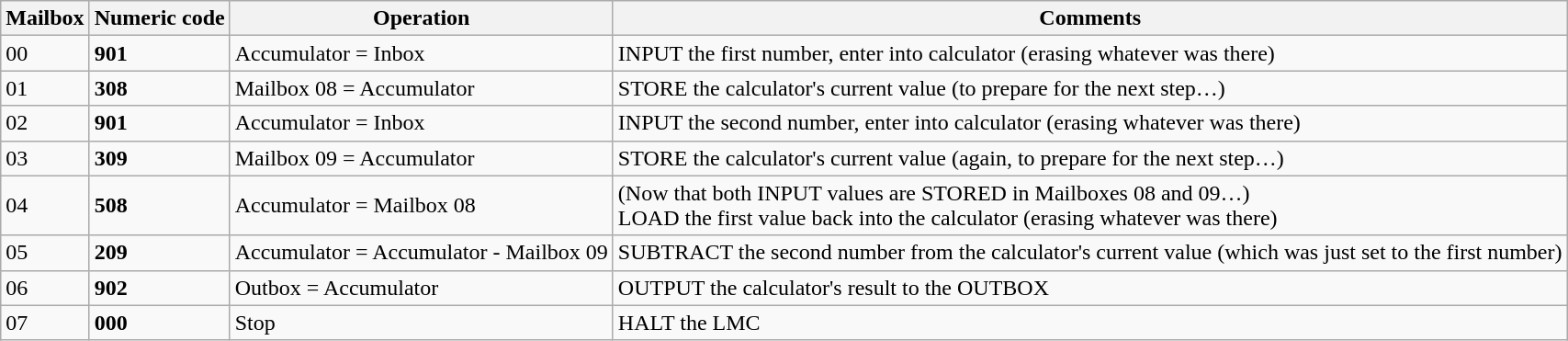<table class="wikitable">
<tr>
<th>Mailbox</th>
<th>Numeric code</th>
<th>Operation</th>
<th>Comments</th>
</tr>
<tr>
<td>00</td>
<td><strong>901</strong></td>
<td>Accumulator = Inbox</td>
<td>INPUT the first number, enter into calculator (erasing whatever was there)</td>
</tr>
<tr>
<td>01</td>
<td><strong>308</strong></td>
<td>Mailbox 08 = Accumulator</td>
<td>STORE the calculator's current value (to prepare for the next step…)</td>
</tr>
<tr>
<td>02</td>
<td><strong>901</strong></td>
<td>Accumulator = Inbox</td>
<td>INPUT the second number, enter into calculator (erasing whatever was there)</td>
</tr>
<tr>
<td>03</td>
<td><strong>309</strong></td>
<td>Mailbox 09 = Accumulator</td>
<td>STORE the calculator's current value (again, to prepare for the next step…)</td>
</tr>
<tr>
<td>04</td>
<td><strong>508</strong></td>
<td>Accumulator = Mailbox 08</td>
<td>(Now that both INPUT values are STORED in Mailboxes 08 and 09…)<br>LOAD the first value back into the calculator (erasing whatever was there)</td>
</tr>
<tr>
<td>05</td>
<td><strong>209</strong></td>
<td>Accumulator = Accumulator - Mailbox 09</td>
<td>SUBTRACT the second number from the calculator's current value (which was just set to the first number)</td>
</tr>
<tr>
<td>06</td>
<td><strong>902</strong></td>
<td>Outbox = Accumulator</td>
<td>OUTPUT the calculator's result to the OUTBOX</td>
</tr>
<tr>
<td>07</td>
<td><strong>000</strong></td>
<td>Stop</td>
<td>HALT the LMC</td>
</tr>
</table>
